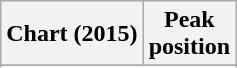<table class="wikitable sortable plainrowheaders">
<tr>
<th scope="col">Chart (2015)</th>
<th scope="col">Peak<br>position</th>
</tr>
<tr>
</tr>
<tr>
</tr>
<tr>
</tr>
<tr>
</tr>
<tr>
</tr>
<tr>
</tr>
<tr>
</tr>
<tr>
</tr>
<tr>
</tr>
<tr>
</tr>
<tr>
</tr>
<tr>
</tr>
<tr>
</tr>
<tr>
</tr>
</table>
